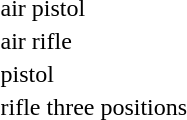<table>
<tr>
<td>air pistol<br></td>
<td></td>
<td></td>
<td></td>
</tr>
<tr>
<td>air rifle<br></td>
<td></td>
<td></td>
<td></td>
</tr>
<tr>
<td>pistol<br></td>
<td></td>
<td></td>
<td></td>
</tr>
<tr>
<td>rifle three positions<br></td>
<td></td>
<td></td>
<td></td>
</tr>
</table>
